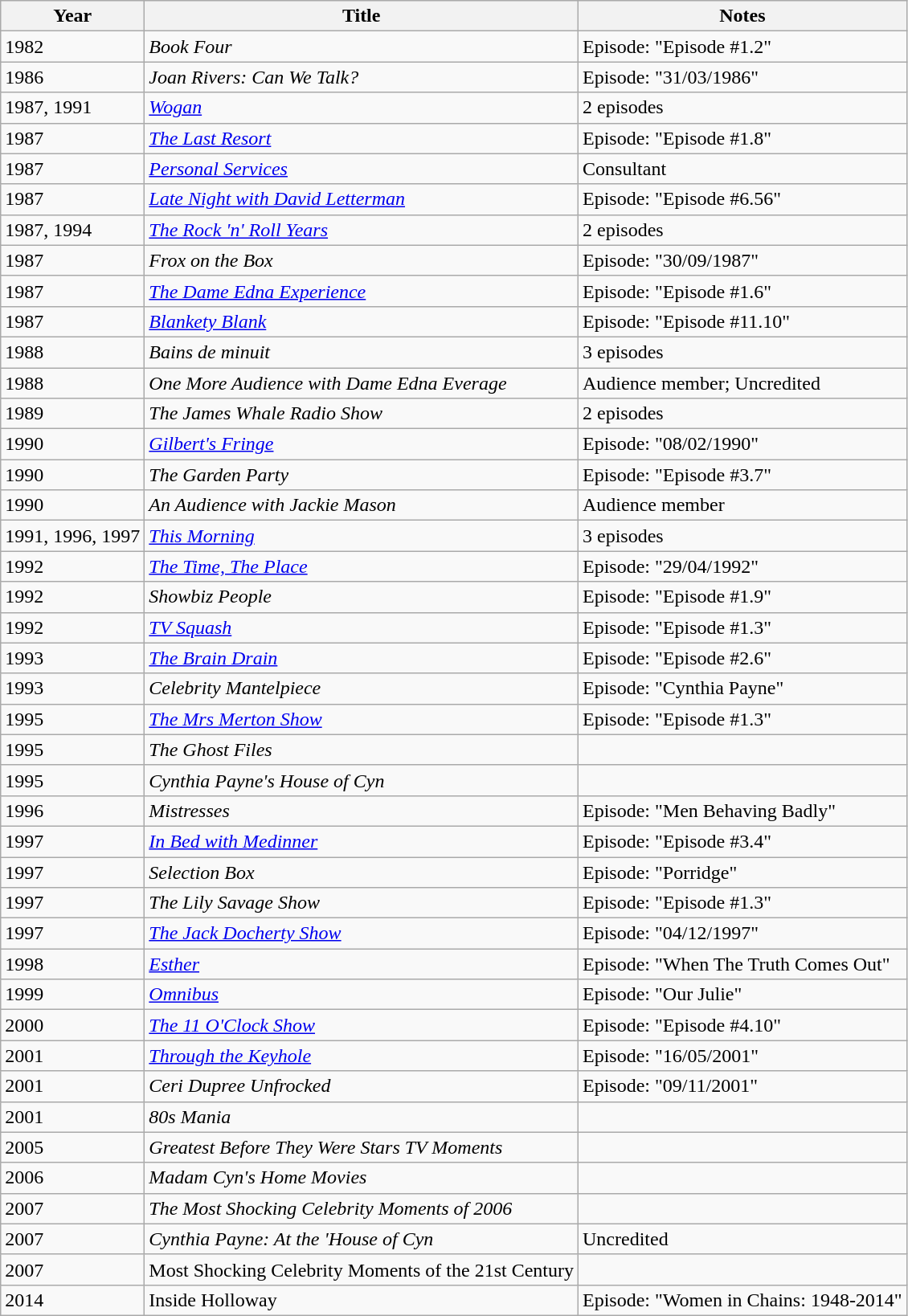<table class="wikitable sortable">
<tr>
<th>Year</th>
<th>Title</th>
<th>Notes</th>
</tr>
<tr>
<td>1982</td>
<td><em>Book Four</em></td>
<td>Episode: "Episode #1.2"</td>
</tr>
<tr>
<td>1986</td>
<td><em>Joan Rivers: Can We Talk?</em></td>
<td>Episode: "31/03/1986"</td>
</tr>
<tr>
<td>1987, 1991</td>
<td><em><a href='#'>Wogan</a></em></td>
<td>2 episodes</td>
</tr>
<tr>
<td>1987</td>
<td><em><a href='#'>The Last Resort</a></em></td>
<td>Episode: "Episode #1.8"</td>
</tr>
<tr>
<td>1987</td>
<td><em><a href='#'>Personal Services</a></em></td>
<td>Consultant</td>
</tr>
<tr>
<td>1987</td>
<td><em><a href='#'>Late Night with David Letterman</a></em></td>
<td>Episode: "Episode #6.56"</td>
</tr>
<tr>
<td>1987, 1994</td>
<td><em><a href='#'>The Rock 'n' Roll Years</a></em></td>
<td>2 episodes</td>
</tr>
<tr>
<td>1987</td>
<td><em>Frox on the Box</em></td>
<td>Episode: "30/09/1987"</td>
</tr>
<tr>
<td>1987</td>
<td><em><a href='#'>The Dame Edna Experience</a></em></td>
<td>Episode: "Episode #1.6"</td>
</tr>
<tr>
<td>1987</td>
<td><em><a href='#'>Blankety Blank</a></em></td>
<td>Episode: "Episode #11.10"</td>
</tr>
<tr>
<td>1988</td>
<td><em>Bains de minuit</em></td>
<td>3 episodes</td>
</tr>
<tr>
<td>1988</td>
<td><em>One More Audience with Dame Edna Everage</em></td>
<td>Audience member; Uncredited</td>
</tr>
<tr>
<td>1989</td>
<td><em>The James Whale Radio Show</em></td>
<td>2 episodes</td>
</tr>
<tr>
<td>1990</td>
<td><em><a href='#'>Gilbert's Fringe</a></em></td>
<td>Episode: "08/02/1990"</td>
</tr>
<tr>
<td>1990</td>
<td><em>The Garden Party</em></td>
<td>Episode: "Episode #3.7"</td>
</tr>
<tr>
<td>1990</td>
<td><em>An Audience with Jackie Mason</em></td>
<td>Audience member</td>
</tr>
<tr>
<td>1991, 1996, 1997</td>
<td><em><a href='#'>This Morning</a></em></td>
<td>3 episodes</td>
</tr>
<tr>
<td>1992</td>
<td><em><a href='#'>The Time, The Place</a></em></td>
<td>Episode: "29/04/1992"</td>
</tr>
<tr>
<td>1992</td>
<td><em>Showbiz People</em></td>
<td>Episode: "Episode #1.9"</td>
</tr>
<tr>
<td>1992</td>
<td><em><a href='#'>TV Squash</a></em></td>
<td>Episode: "Episode #1.3"</td>
</tr>
<tr>
<td>1993</td>
<td><em><a href='#'>The Brain Drain</a></em></td>
<td>Episode: "Episode #2.6"</td>
</tr>
<tr>
<td>1993</td>
<td><em>Celebrity Mantelpiece</em></td>
<td>Episode: "Cynthia Payne"</td>
</tr>
<tr>
<td>1995</td>
<td><em><a href='#'>The Mrs Merton Show</a></em></td>
<td>Episode: "Episode #1.3"</td>
</tr>
<tr>
<td>1995</td>
<td><em>The Ghost Files</em></td>
<td></td>
</tr>
<tr>
<td>1995</td>
<td><em>Cynthia Payne's House of Cyn</em></td>
<td></td>
</tr>
<tr>
<td>1996</td>
<td><em>Mistresses</em></td>
<td>Episode: "Men Behaving Badly"</td>
</tr>
<tr>
<td>1997</td>
<td><em><a href='#'>In Bed with Medinner</a></em></td>
<td>Episode: "Episode #3.4"</td>
</tr>
<tr>
<td>1997</td>
<td><em>Selection Box</em></td>
<td>Episode: "Porridge"</td>
</tr>
<tr>
<td>1997</td>
<td><em>The Lily Savage Show</em></td>
<td>Episode: "Episode #1.3"</td>
</tr>
<tr>
<td>1997</td>
<td><em><a href='#'>The Jack Docherty Show</a></em></td>
<td>Episode: "04/12/1997"</td>
</tr>
<tr>
<td>1998</td>
<td><em><a href='#'>Esther</a></em></td>
<td>Episode: "When The Truth Comes Out"</td>
</tr>
<tr>
<td>1999</td>
<td><em><a href='#'>Omnibus</a></em></td>
<td>Episode: "Our Julie"</td>
</tr>
<tr>
<td>2000</td>
<td><em><a href='#'>The 11 O'Clock Show</a></em></td>
<td>Episode: "Episode #4.10"</td>
</tr>
<tr>
<td>2001</td>
<td><em><a href='#'>Through the Keyhole</a></em></td>
<td>Episode: "16/05/2001"</td>
</tr>
<tr>
<td>2001</td>
<td><em>Ceri Dupree Unfrocked</em></td>
<td>Episode: "09/11/2001"</td>
</tr>
<tr>
<td>2001</td>
<td><em>80s Mania</em></td>
<td></td>
</tr>
<tr>
<td>2005</td>
<td><em>Greatest Before They Were Stars TV Moments</em></td>
<td></td>
</tr>
<tr>
<td>2006</td>
<td><em>Madam Cyn's Home Movies</em></td>
<td></td>
</tr>
<tr>
<td>2007</td>
<td><em>The Most Shocking Celebrity Moments of 2006</em></td>
<td></td>
</tr>
<tr>
<td>2007</td>
<td><em>Cynthia Payne: At the 'House of Cyn<strong></td>
<td>Uncredited</td>
</tr>
<tr>
<td>2007</td>
<td></em>Most Shocking Celebrity Moments of the 21st Century<em></td>
<td></td>
</tr>
<tr>
<td>2014</td>
<td></em>Inside Holloway<em></td>
<td>Episode: "Women in Chains: 1948-2014"</td>
</tr>
</table>
